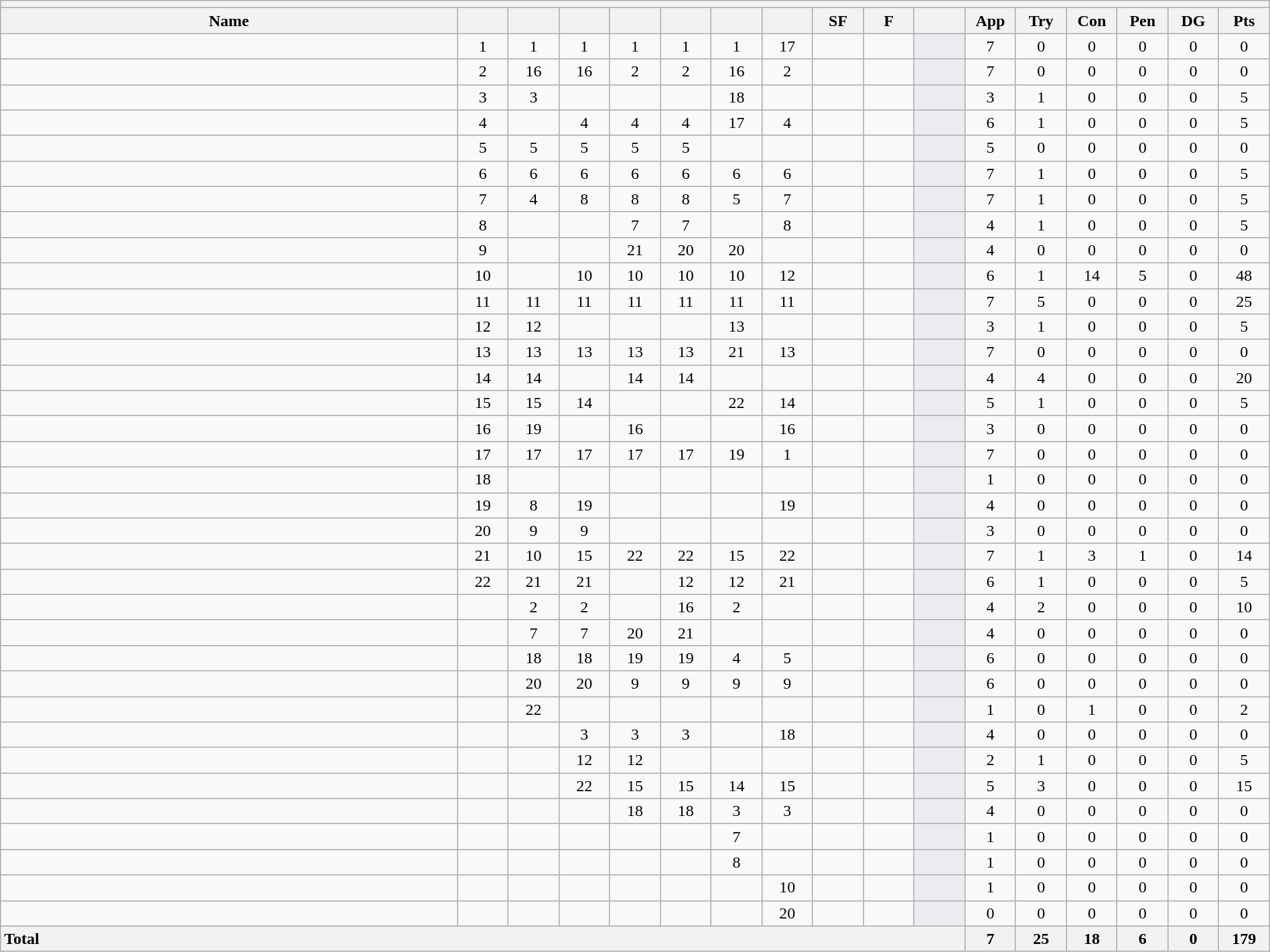<table class="wikitable collapsible collapsed" style="text-align:center; font-size:100%; width:100%">
<tr>
<th colspan="100%"></th>
</tr>
<tr>
<th style="width:36%;">Name</th>
<th style="width:4%;"></th>
<th style="width:4%;"></th>
<th style="width:4%;"></th>
<th style="width:4%;"></th>
<th style="width:4%;"></th>
<th style="width:4%;"></th>
<th style="width:4%;"></th>
<th style="width:4%;">SF</th>
<th style="width:4%;">F</th>
<th style="width:4%;"></th>
<th style="width:4%;">App</th>
<th style="width:4%;">Try</th>
<th style="width:4%;">Con</th>
<th style="width:4%;">Pen</th>
<th style="width:4%;">DG</th>
<th style="width:4%;">Pts</th>
</tr>
<tr>
<td style="text-align:left;"></td>
<td>1</td>
<td>1</td>
<td>1</td>
<td>1</td>
<td>1</td>
<td>1</td>
<td>17 </td>
<td></td>
<td></td>
<td style="background:#EBECF0;"></td>
<td>7</td>
<td>0</td>
<td>0</td>
<td>0</td>
<td>0</td>
<td>0</td>
</tr>
<tr>
<td style="text-align:left;"></td>
<td>2</td>
<td>16 </td>
<td>16 </td>
<td>2</td>
<td>2</td>
<td>16 </td>
<td>2</td>
<td></td>
<td></td>
<td style="background:#EBECF0;"></td>
<td>7</td>
<td>0</td>
<td>0</td>
<td>0</td>
<td>0</td>
<td>0</td>
</tr>
<tr>
<td style="text-align:left;"></td>
<td>3</td>
<td>3</td>
<td></td>
<td></td>
<td></td>
<td>18 </td>
<td></td>
<td></td>
<td></td>
<td style="background:#EBECF0;"></td>
<td>3</td>
<td>1</td>
<td>0</td>
<td>0</td>
<td>0</td>
<td>5</td>
</tr>
<tr>
<td style="text-align:left;"></td>
<td>4</td>
<td></td>
<td>4</td>
<td>4</td>
<td>4</td>
<td>17 </td>
<td>4</td>
<td></td>
<td></td>
<td style="background:#EBECF0;"></td>
<td>6</td>
<td>1</td>
<td>0</td>
<td>0</td>
<td>0</td>
<td>5</td>
</tr>
<tr>
<td style="text-align:left;"></td>
<td>5</td>
<td>5</td>
<td>5</td>
<td>5</td>
<td>5</td>
<td></td>
<td></td>
<td></td>
<td></td>
<td style="background:#EBECF0;"></td>
<td>5</td>
<td>0</td>
<td>0</td>
<td>0</td>
<td>0</td>
<td>0</td>
</tr>
<tr>
<td style="text-align:left;"></td>
<td>6</td>
<td>6</td>
<td>6</td>
<td>6</td>
<td>6</td>
<td>6</td>
<td>6</td>
<td></td>
<td></td>
<td style="background:#EBECF0;"></td>
<td>7</td>
<td>1</td>
<td>0</td>
<td>0</td>
<td>0</td>
<td>5</td>
</tr>
<tr>
<td style="text-align:left;"></td>
<td>7</td>
<td>4</td>
<td>8</td>
<td>8</td>
<td>8</td>
<td>5</td>
<td>7</td>
<td></td>
<td></td>
<td style="background:#EBECF0;"></td>
<td>7</td>
<td>1</td>
<td>0</td>
<td>0</td>
<td>0</td>
<td>5</td>
</tr>
<tr>
<td style="text-align:left;"></td>
<td>8</td>
<td></td>
<td></td>
<td>7</td>
<td>7</td>
<td></td>
<td>8</td>
<td></td>
<td></td>
<td style="background:#EBECF0;"></td>
<td>4</td>
<td>1</td>
<td>0</td>
<td>0</td>
<td>0</td>
<td>5</td>
</tr>
<tr>
<td style="text-align:left;"></td>
<td>9</td>
<td></td>
<td></td>
<td>21 </td>
<td>20 </td>
<td>20 </td>
<td></td>
<td></td>
<td></td>
<td style="background:#EBECF0;"></td>
<td>4</td>
<td>0</td>
<td>0</td>
<td>0</td>
<td>0</td>
<td>0</td>
</tr>
<tr>
<td style="text-align:left;"></td>
<td>10</td>
<td></td>
<td>10</td>
<td>10</td>
<td>10</td>
<td>10</td>
<td>12</td>
<td></td>
<td></td>
<td style="background:#EBECF0;"></td>
<td>6</td>
<td>1</td>
<td>14</td>
<td>5</td>
<td>0</td>
<td>48</td>
</tr>
<tr>
<td style="text-align:left;"></td>
<td>11</td>
<td>11</td>
<td>11</td>
<td>11</td>
<td>11</td>
<td>11</td>
<td>11</td>
<td></td>
<td></td>
<td style="background:#EBECF0;"></td>
<td>7</td>
<td>5</td>
<td>0</td>
<td>0</td>
<td>0</td>
<td>25</td>
</tr>
<tr>
<td style="text-align:left;"></td>
<td>12</td>
<td>12</td>
<td></td>
<td></td>
<td></td>
<td>13</td>
<td></td>
<td></td>
<td></td>
<td style="background:#EBECF0;"></td>
<td>3</td>
<td>1</td>
<td>0</td>
<td>0</td>
<td>0</td>
<td>5</td>
</tr>
<tr>
<td style="text-align:left;"></td>
<td>13</td>
<td>13</td>
<td>13</td>
<td>13</td>
<td>13</td>
<td>21 </td>
<td>13</td>
<td></td>
<td></td>
<td style="background:#EBECF0;"></td>
<td>7</td>
<td>0</td>
<td>0</td>
<td>0</td>
<td>0</td>
<td>0</td>
</tr>
<tr>
<td style="text-align:left;"></td>
<td>14</td>
<td>14</td>
<td></td>
<td>14</td>
<td>14</td>
<td></td>
<td></td>
<td></td>
<td></td>
<td style="background:#EBECF0;"></td>
<td>4</td>
<td>4</td>
<td>0</td>
<td>0</td>
<td>0</td>
<td>20</td>
</tr>
<tr>
<td style="text-align:left;"></td>
<td>15</td>
<td>15</td>
<td>14</td>
<td></td>
<td></td>
<td>22 </td>
<td>14</td>
<td></td>
<td></td>
<td style="background:#EBECF0;"></td>
<td>5</td>
<td>1</td>
<td>0</td>
<td>0</td>
<td>0</td>
<td>5</td>
</tr>
<tr>
<td style="text-align:left;"></td>
<td>16 </td>
<td>19</td>
<td></td>
<td>16 </td>
<td></td>
<td></td>
<td>16 </td>
<td></td>
<td></td>
<td style="background:#EBECF0;"></td>
<td>3</td>
<td>0</td>
<td>0</td>
<td>0</td>
<td>0</td>
<td>0</td>
</tr>
<tr>
<td style="text-align:left;"></td>
<td>17 </td>
<td>17 </td>
<td>17 </td>
<td>17 </td>
<td>17 </td>
<td>19 </td>
<td>1</td>
<td></td>
<td></td>
<td style="background:#EBECF0;"></td>
<td>7</td>
<td>0</td>
<td>0</td>
<td>0</td>
<td>0</td>
<td>0</td>
</tr>
<tr>
<td style="text-align:left;"></td>
<td>18 </td>
<td></td>
<td></td>
<td></td>
<td></td>
<td></td>
<td></td>
<td></td>
<td></td>
<td style="background:#EBECF0;"></td>
<td>1</td>
<td>0</td>
<td>0</td>
<td>0</td>
<td>0</td>
<td>0</td>
</tr>
<tr>
<td style="text-align:left;"></td>
<td>19 </td>
<td>8</td>
<td>19 </td>
<td></td>
<td></td>
<td></td>
<td>19 </td>
<td></td>
<td></td>
<td style="background:#EBECF0;"></td>
<td>4</td>
<td>0</td>
<td>0</td>
<td>0</td>
<td>0</td>
<td>0</td>
</tr>
<tr>
<td style="text-align:left;"></td>
<td>20 </td>
<td>9</td>
<td>9</td>
<td></td>
<td></td>
<td></td>
<td></td>
<td></td>
<td></td>
<td style="background:#EBECF0;"></td>
<td>3</td>
<td>0</td>
<td>0</td>
<td>0</td>
<td>0</td>
<td>0</td>
</tr>
<tr>
<td style="text-align:left;"></td>
<td>21 </td>
<td>10</td>
<td>15</td>
<td>22 </td>
<td>22 </td>
<td>15</td>
<td>22 </td>
<td></td>
<td></td>
<td style="background:#EBECF0;"></td>
<td>7</td>
<td>1</td>
<td>3</td>
<td>1</td>
<td>0</td>
<td>14</td>
</tr>
<tr>
<td style="text-align:left;"></td>
<td>22 </td>
<td>21 </td>
<td>21 </td>
<td></td>
<td>12</td>
<td>12</td>
<td>21 </td>
<td></td>
<td></td>
<td style="background:#EBECF0;"></td>
<td>6</td>
<td>1</td>
<td>0</td>
<td>0</td>
<td>0</td>
<td>5</td>
</tr>
<tr>
<td style="text-align:left;"></td>
<td></td>
<td>2</td>
<td>2</td>
<td></td>
<td>16 </td>
<td>2</td>
<td></td>
<td></td>
<td></td>
<td style="background:#EBECF0;"></td>
<td>4</td>
<td>2</td>
<td>0</td>
<td>0</td>
<td>0</td>
<td>10</td>
</tr>
<tr>
<td style="text-align:left;"></td>
<td></td>
<td>7</td>
<td>7</td>
<td>20 </td>
<td>21 </td>
<td></td>
<td></td>
<td></td>
<td></td>
<td style="background:#EBECF0;"></td>
<td>4</td>
<td>0</td>
<td>0</td>
<td>0</td>
<td>0</td>
<td>0</td>
</tr>
<tr>
<td style="text-align:left;"></td>
<td></td>
<td>18 </td>
<td>18 </td>
<td>19 </td>
<td>19 </td>
<td>4</td>
<td>5</td>
<td></td>
<td></td>
<td style="background:#EBECF0;"></td>
<td>6</td>
<td>0</td>
<td>0</td>
<td>0</td>
<td>0</td>
<td>0</td>
</tr>
<tr>
<td style="text-align:left;"></td>
<td></td>
<td>20 </td>
<td>20 </td>
<td>9</td>
<td>9</td>
<td>9</td>
<td>9</td>
<td></td>
<td></td>
<td style="background:#EBECF0;"></td>
<td>6</td>
<td>0</td>
<td>0</td>
<td>0</td>
<td>0</td>
<td>0</td>
</tr>
<tr>
<td style="text-align:left;"></td>
<td></td>
<td>22 </td>
<td></td>
<td></td>
<td></td>
<td></td>
<td></td>
<td></td>
<td></td>
<td style="background:#EBECF0;"></td>
<td>1</td>
<td>0</td>
<td>1</td>
<td>0</td>
<td>0</td>
<td>2</td>
</tr>
<tr>
<td style="text-align:left;"></td>
<td></td>
<td></td>
<td>3</td>
<td>3</td>
<td>3</td>
<td></td>
<td>18 </td>
<td></td>
<td></td>
<td style="background:#EBECF0;"></td>
<td>4</td>
<td>0</td>
<td>0</td>
<td>0</td>
<td>0</td>
<td>0</td>
</tr>
<tr>
<td style="text-align:left;"></td>
<td></td>
<td></td>
<td>12</td>
<td>12</td>
<td></td>
<td></td>
<td></td>
<td></td>
<td></td>
<td style="background:#EBECF0;"></td>
<td>2</td>
<td>1</td>
<td>0</td>
<td>0</td>
<td>0</td>
<td>5</td>
</tr>
<tr>
<td style="text-align:left;"></td>
<td></td>
<td></td>
<td>22 </td>
<td>15</td>
<td>15</td>
<td>14</td>
<td>15</td>
<td></td>
<td></td>
<td style="background:#EBECF0;"></td>
<td>5</td>
<td>3</td>
<td>0</td>
<td>0</td>
<td>0</td>
<td>15</td>
</tr>
<tr>
<td style="text-align:left;"></td>
<td></td>
<td></td>
<td></td>
<td>18 </td>
<td>18 </td>
<td>3</td>
<td>3</td>
<td></td>
<td></td>
<td style="background:#EBECF0;"></td>
<td>4</td>
<td>0</td>
<td>0</td>
<td>0</td>
<td>0</td>
<td>0</td>
</tr>
<tr>
<td style="text-align:left;"></td>
<td></td>
<td></td>
<td></td>
<td></td>
<td></td>
<td>7</td>
<td></td>
<td></td>
<td></td>
<td style="background:#EBECF0;"></td>
<td>1</td>
<td>0</td>
<td>0</td>
<td>0</td>
<td>0</td>
<td>0</td>
</tr>
<tr>
<td style="text-align:left;"></td>
<td></td>
<td></td>
<td></td>
<td></td>
<td></td>
<td>8</td>
<td></td>
<td></td>
<td></td>
<td style="background:#EBECF0;"></td>
<td>1</td>
<td>0</td>
<td>0</td>
<td>0</td>
<td>0</td>
<td>0</td>
</tr>
<tr>
<td style="text-align:left;"></td>
<td></td>
<td></td>
<td></td>
<td></td>
<td></td>
<td></td>
<td>10</td>
<td></td>
<td></td>
<td style="background:#EBECF0;"></td>
<td>1</td>
<td>0</td>
<td>0</td>
<td>0</td>
<td>0</td>
<td>0</td>
</tr>
<tr>
<td style="text-align:left;"></td>
<td></td>
<td></td>
<td></td>
<td></td>
<td></td>
<td></td>
<td>20</td>
<td></td>
<td></td>
<td style="background:#EBECF0;"></td>
<td>0</td>
<td>0</td>
<td>0</td>
<td>0</td>
<td>0</td>
<td>0</td>
</tr>
<tr>
<th colspan="11" style="text-align:left;">Total</th>
<th>7</th>
<th>25</th>
<th>18</th>
<th>6</th>
<th>0</th>
<th>179</th>
</tr>
</table>
